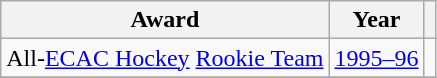<table class="wikitable">
<tr>
<th>Award</th>
<th>Year</th>
<th></th>
</tr>
<tr>
<td>All-<a href='#'>ECAC Hockey</a> <a href='#'>Rookie Team</a></td>
<td><a href='#'>1995–96</a></td>
<td></td>
</tr>
<tr>
</tr>
</table>
